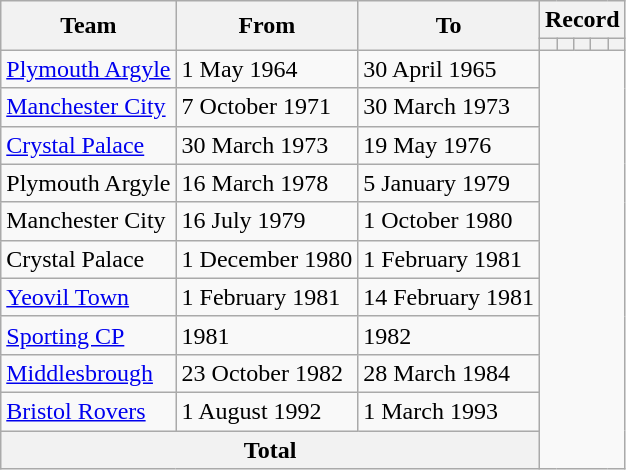<table class=wikitable style="text-align: center">
<tr>
<th rowspan=2>Team</th>
<th rowspan=2>From</th>
<th rowspan=2>To</th>
<th colspan=5>Record</th>
</tr>
<tr>
<th></th>
<th></th>
<th></th>
<th></th>
<th></th>
</tr>
<tr>
<td align=left><a href='#'>Plymouth Argyle</a></td>
<td align=left>1 May 1964</td>
<td align=left>30 April 1965<br></td>
</tr>
<tr>
<td align=left><a href='#'>Manchester City</a></td>
<td align=left>7 October 1971</td>
<td align=left>30 March 1973<br></td>
</tr>
<tr>
<td align=left><a href='#'>Crystal Palace</a></td>
<td align=left>30 March 1973</td>
<td align=left>19 May 1976<br></td>
</tr>
<tr>
<td align=left>Plymouth Argyle</td>
<td align=left>16 March 1978</td>
<td align=left>5 January 1979<br></td>
</tr>
<tr>
<td align=left>Manchester City</td>
<td align=left>16 July 1979</td>
<td align=left>1 October 1980<br></td>
</tr>
<tr>
<td align=left>Crystal Palace</td>
<td align=left>1 December 1980</td>
<td align=left>1 February 1981<br></td>
</tr>
<tr>
<td align=left><a href='#'>Yeovil Town</a></td>
<td align=left>1 February 1981</td>
<td align=left>14 February 1981<br></td>
</tr>
<tr>
<td align=left><a href='#'>Sporting CP</a></td>
<td align=left>1981</td>
<td align=left>1982<br></td>
</tr>
<tr>
<td align=left><a href='#'>Middlesbrough</a></td>
<td align=left>23 October 1982</td>
<td align=left>28 March 1984<br></td>
</tr>
<tr>
<td align=left><a href='#'>Bristol Rovers</a></td>
<td align=left>1 August 1992</td>
<td align=left>1 March 1993<br></td>
</tr>
<tr>
<th colspan=3>Total<br></th>
</tr>
</table>
